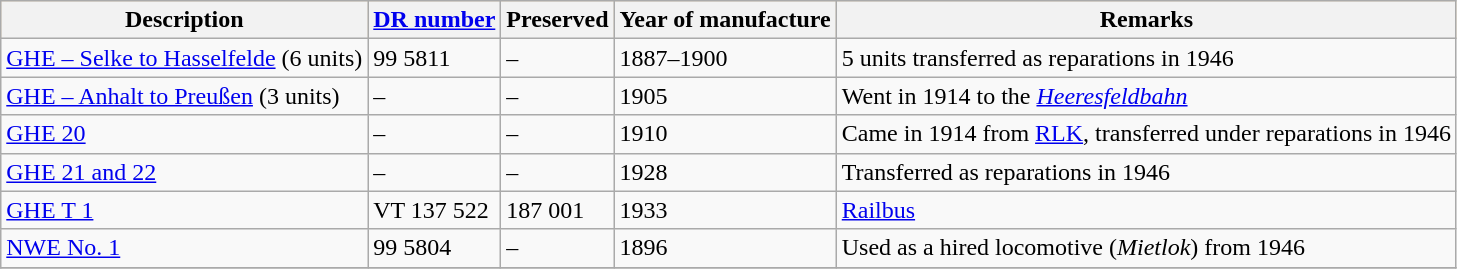<table class="wikitable"  border=1>
<tr ---- bgcolor="#FFDEAD">
<th>Description</th>
<th><a href='#'>DR number</a></th>
<th>Preserved</th>
<th>Year of manufacture</th>
<th>Remarks</th>
</tr>
<tr>
<td><a href='#'>GHE – Selke to Hasselfelde</a> (6 units)</td>
<td>99 5811</td>
<td>–</td>
<td>1887–1900</td>
<td>5 units transferred as reparations in 1946</td>
</tr>
<tr>
<td><a href='#'>GHE – Anhalt to Preußen</a> (3 units)</td>
<td>–</td>
<td>–</td>
<td>1905</td>
<td>Went in 1914 to the <em><a href='#'>Heeresfeldbahn</a></em></td>
</tr>
<tr>
<td><a href='#'>GHE 20</a></td>
<td>–</td>
<td>–</td>
<td>1910</td>
<td>Came in 1914 from <a href='#'>RLK</a>, transferred under reparations in 1946</td>
</tr>
<tr>
<td><a href='#'>GHE 21 and 22</a></td>
<td>–</td>
<td>–</td>
<td>1928</td>
<td>Transferred as reparations in 1946</td>
</tr>
<tr>
<td><a href='#'>GHE T 1</a></td>
<td>VT 137 522</td>
<td>187 001</td>
<td>1933</td>
<td><a href='#'>Railbus</a></td>
</tr>
<tr>
<td><a href='#'>NWE No. 1</a></td>
<td>99 5804</td>
<td>–</td>
<td>1896</td>
<td>Used as a hired locomotive (<em>Mietlok</em>) from 1946</td>
</tr>
<tr>
</tr>
</table>
